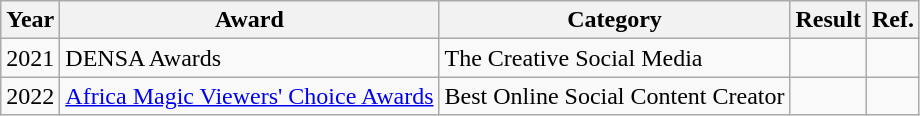<table class="wikitable">
<tr>
<th>Year</th>
<th>Award</th>
<th>Category</th>
<th>Result</th>
<th>Ref.</th>
</tr>
<tr>
<td>2021</td>
<td>DENSA Awards</td>
<td>The Creative Social Media</td>
<td></td>
<td></td>
</tr>
<tr>
<td>2022</td>
<td><a href='#'>Africa Magic Viewers' Choice Awards</a></td>
<td>Best Online Social Content Creator</td>
<td></td>
<td></td>
</tr>
</table>
